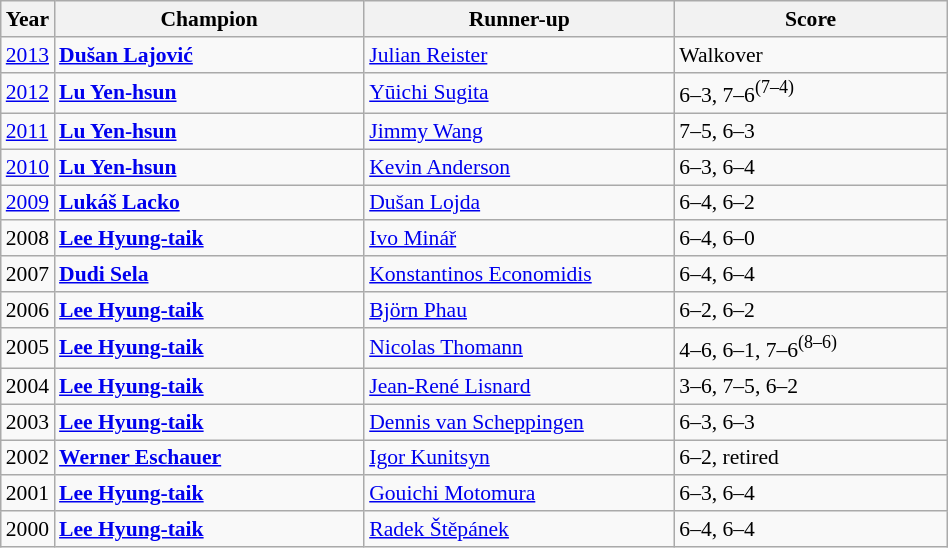<table class="wikitable" style="font-size:90%">
<tr>
<th>Year</th>
<th width="200">Champion</th>
<th width="200">Runner-up</th>
<th width="175">Score</th>
</tr>
<tr>
<td><a href='#'>2013</a></td>
<td> <strong><a href='#'>Dušan Lajović</a></strong></td>
<td> <a href='#'>Julian Reister</a></td>
<td>Walkover</td>
</tr>
<tr>
<td><a href='#'>2012</a></td>
<td> <strong><a href='#'>Lu Yen-hsun</a></strong></td>
<td> <a href='#'>Yūichi Sugita</a></td>
<td>6–3, 7–6<sup>(7–4)</sup></td>
</tr>
<tr>
<td><a href='#'>2011</a></td>
<td> <strong><a href='#'>Lu Yen-hsun</a></strong></td>
<td> <a href='#'>Jimmy Wang</a></td>
<td>7–5, 6–3</td>
</tr>
<tr>
<td><a href='#'>2010</a></td>
<td> <strong><a href='#'>Lu Yen-hsun</a></strong></td>
<td> <a href='#'>Kevin Anderson</a></td>
<td>6–3, 6–4</td>
</tr>
<tr>
<td><a href='#'>2009</a></td>
<td> <strong><a href='#'>Lukáš Lacko</a></strong></td>
<td> <a href='#'>Dušan Lojda</a></td>
<td>6–4, 6–2</td>
</tr>
<tr>
<td>2008</td>
<td> <strong><a href='#'>Lee Hyung-taik</a></strong></td>
<td> <a href='#'>Ivo Minář</a></td>
<td>6–4, 6–0</td>
</tr>
<tr>
<td>2007</td>
<td> <strong><a href='#'>Dudi Sela</a></strong></td>
<td> <a href='#'>Konstantinos Economidis</a></td>
<td>6–4, 6–4</td>
</tr>
<tr>
<td>2006</td>
<td> <strong><a href='#'>Lee Hyung-taik</a></strong></td>
<td> <a href='#'>Björn Phau</a></td>
<td>6–2, 6–2</td>
</tr>
<tr>
<td>2005</td>
<td> <strong><a href='#'>Lee Hyung-taik</a></strong></td>
<td> <a href='#'>Nicolas Thomann</a></td>
<td>4–6, 6–1, 7–6<sup>(8–6)</sup></td>
</tr>
<tr>
<td>2004</td>
<td> <strong><a href='#'>Lee Hyung-taik</a></strong></td>
<td> <a href='#'>Jean-René Lisnard</a></td>
<td>3–6, 7–5, 6–2</td>
</tr>
<tr>
<td>2003</td>
<td> <strong><a href='#'>Lee Hyung-taik</a></strong></td>
<td> <a href='#'>Dennis van Scheppingen</a></td>
<td>6–3, 6–3</td>
</tr>
<tr>
<td>2002</td>
<td> <strong><a href='#'>Werner Eschauer</a></strong></td>
<td> <a href='#'>Igor Kunitsyn</a></td>
<td>6–2, retired</td>
</tr>
<tr>
<td>2001</td>
<td> <strong><a href='#'>Lee Hyung-taik</a></strong></td>
<td> <a href='#'>Gouichi Motomura</a></td>
<td>6–3, 6–4</td>
</tr>
<tr>
<td>2000</td>
<td> <strong><a href='#'>Lee Hyung-taik</a></strong></td>
<td> <a href='#'>Radek Štěpánek</a></td>
<td>6–4, 6–4</td>
</tr>
</table>
